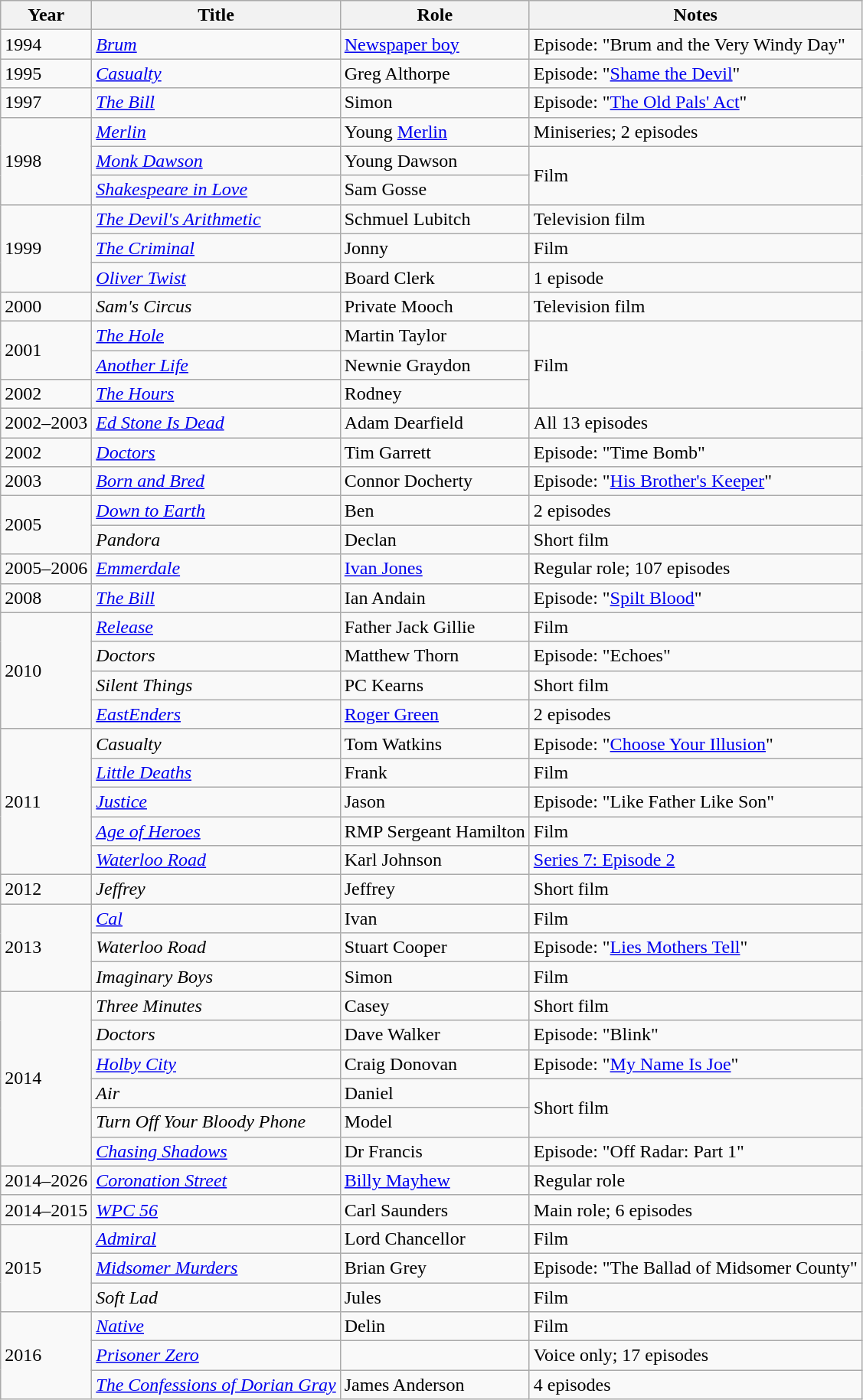<table class="wikitable">
<tr>
<th>Year</th>
<th>Title</th>
<th>Role</th>
<th>Notes</th>
</tr>
<tr>
<td>1994</td>
<td><em><a href='#'>Brum</a></em></td>
<td><a href='#'>Newspaper boy</a></td>
<td>Episode: "Brum and the Very Windy Day" </td>
</tr>
<tr>
<td>1995</td>
<td><em><a href='#'>Casualty</a></em></td>
<td>Greg Althorpe</td>
<td>Episode: "<a href='#'>Shame the Devil</a>"</td>
</tr>
<tr>
<td>1997</td>
<td><em><a href='#'>The Bill</a></em></td>
<td>Simon</td>
<td>Episode: "<a href='#'>The Old Pals' Act</a>"</td>
</tr>
<tr>
<td rowspan="3">1998</td>
<td><em><a href='#'>Merlin</a></em></td>
<td>Young <a href='#'>Merlin</a></td>
<td>Miniseries; 2 episodes</td>
</tr>
<tr>
<td><em><a href='#'>Monk Dawson</a></em></td>
<td>Young Dawson</td>
<td rowspan="2">Film</td>
</tr>
<tr>
<td><em><a href='#'>Shakespeare in Love</a></em></td>
<td>Sam Gosse</td>
</tr>
<tr>
<td rowspan="3">1999</td>
<td><em><a href='#'>The Devil's Arithmetic</a></em></td>
<td>Schmuel Lubitch</td>
<td>Television film</td>
</tr>
<tr>
<td><em><a href='#'>The Criminal</a></em></td>
<td>Jonny</td>
<td>Film</td>
</tr>
<tr>
<td><em><a href='#'>Oliver Twist</a></em></td>
<td>Board Clerk</td>
<td>1 episode</td>
</tr>
<tr>
<td>2000</td>
<td><em>Sam's Circus</em></td>
<td>Private Mooch</td>
<td>Television film</td>
</tr>
<tr>
<td rowspan="2">2001</td>
<td><em><a href='#'>The Hole</a></em></td>
<td>Martin Taylor</td>
<td rowspan="3">Film</td>
</tr>
<tr>
<td><em><a href='#'>Another Life</a></em></td>
<td>Newnie Graydon</td>
</tr>
<tr>
<td>2002</td>
<td><em><a href='#'>The Hours</a></em></td>
<td>Rodney</td>
</tr>
<tr>
<td>2002–2003</td>
<td><em><a href='#'>Ed Stone Is Dead</a></em></td>
<td>Adam Dearfield</td>
<td>All 13 episodes</td>
</tr>
<tr>
<td>2002</td>
<td><em><a href='#'>Doctors</a></em></td>
<td>Tim Garrett</td>
<td>Episode: "Time Bomb"</td>
</tr>
<tr>
<td>2003</td>
<td><em><a href='#'>Born and Bred</a></em></td>
<td>Connor Docherty</td>
<td>Episode: "<a href='#'>His Brother's Keeper</a>"</td>
</tr>
<tr>
<td rowspan="2">2005</td>
<td><em><a href='#'>Down to Earth</a></em></td>
<td>Ben</td>
<td>2 episodes</td>
</tr>
<tr>
<td><em>Pandora</em></td>
<td>Declan</td>
<td>Short film</td>
</tr>
<tr>
<td>2005–2006</td>
<td><em><a href='#'>Emmerdale</a></em></td>
<td><a href='#'>Ivan Jones</a></td>
<td>Regular role; 107 episodes</td>
</tr>
<tr>
<td>2008</td>
<td><em><a href='#'>The Bill</a></em></td>
<td>Ian Andain</td>
<td>Episode: "<a href='#'>Spilt Blood</a>"</td>
</tr>
<tr>
<td rowspan="4">2010</td>
<td><em><a href='#'>Release</a></em></td>
<td>Father Jack Gillie</td>
<td>Film</td>
</tr>
<tr>
<td><em>Doctors</em></td>
<td>Matthew Thorn</td>
<td>Episode: "Echoes"</td>
</tr>
<tr>
<td><em>Silent Things</em></td>
<td>PC Kearns</td>
<td>Short film</td>
</tr>
<tr>
<td><em><a href='#'>EastEnders</a></em></td>
<td><a href='#'>Roger Green</a></td>
<td>2 episodes</td>
</tr>
<tr>
<td rowspan="5">2011</td>
<td><em>Casualty</em></td>
<td>Tom Watkins</td>
<td>Episode: "<a href='#'>Choose Your Illusion</a>"</td>
</tr>
<tr>
<td><em><a href='#'>Little Deaths</a></em></td>
<td>Frank</td>
<td>Film</td>
</tr>
<tr>
<td><em><a href='#'>Justice</a></em></td>
<td>Jason</td>
<td>Episode: "Like Father Like Son"</td>
</tr>
<tr>
<td><em><a href='#'>Age of Heroes</a></em></td>
<td>RMP Sergeant Hamilton</td>
<td>Film</td>
</tr>
<tr>
<td><em><a href='#'>Waterloo Road</a></em></td>
<td>Karl Johnson</td>
<td><a href='#'>Series 7: Episode 2</a></td>
</tr>
<tr>
<td>2012</td>
<td><em>Jeffrey</em></td>
<td>Jeffrey</td>
<td>Short film</td>
</tr>
<tr>
<td rowspan="3">2013</td>
<td><em><a href='#'>Cal</a></em></td>
<td>Ivan</td>
<td>Film</td>
</tr>
<tr>
<td><em>Waterloo Road</em></td>
<td>Stuart Cooper</td>
<td>Episode: "<a href='#'>Lies Mothers Tell</a>"</td>
</tr>
<tr>
<td><em>Imaginary Boys</em></td>
<td>Simon</td>
<td>Film</td>
</tr>
<tr>
<td rowspan="6">2014</td>
<td><em>Three Minutes</em></td>
<td>Casey</td>
<td>Short film</td>
</tr>
<tr>
<td><em>Doctors</em></td>
<td>Dave Walker</td>
<td>Episode: "Blink"</td>
</tr>
<tr>
<td><em><a href='#'>Holby City</a></em></td>
<td>Craig Donovan</td>
<td>Episode: "<a href='#'>My Name Is Joe</a>"</td>
</tr>
<tr>
<td><em>Air</em></td>
<td>Daniel</td>
<td rowspan="2">Short film</td>
</tr>
<tr>
<td><em>Turn Off Your Bloody Phone</em></td>
<td>Model</td>
</tr>
<tr>
<td><em><a href='#'>Chasing Shadows</a></em></td>
<td>Dr Francis</td>
<td>Episode: "Off Radar: Part 1"</td>
</tr>
<tr>
<td>2014–2026</td>
<td><em><a href='#'>Coronation Street</a></em></td>
<td><a href='#'>Billy Mayhew</a></td>
<td>Regular role</td>
</tr>
<tr>
<td>2014–2015</td>
<td><em><a href='#'>WPC 56</a></em></td>
<td>Carl Saunders</td>
<td>Main role; 6 episodes</td>
</tr>
<tr>
<td rowspan="3">2015</td>
<td><em><a href='#'>Admiral</a></em></td>
<td>Lord Chancellor</td>
<td>Film</td>
</tr>
<tr>
<td><em><a href='#'>Midsomer Murders</a></em></td>
<td>Brian Grey</td>
<td>Episode: "The Ballad of Midsomer County"</td>
</tr>
<tr>
<td><em>Soft Lad</em></td>
<td>Jules</td>
<td>Film</td>
</tr>
<tr>
<td rowspan="3">2016</td>
<td><em><a href='#'>Native</a></em></td>
<td>Delin</td>
<td>Film</td>
</tr>
<tr>
<td><em><a href='#'>Prisoner Zero</a></em></td>
<td></td>
<td>Voice only; 17 episodes</td>
</tr>
<tr>
<td><em><a href='#'>The Confessions of Dorian Gray</a></em></td>
<td>James Anderson</td>
<td>4 episodes</td>
</tr>
</table>
